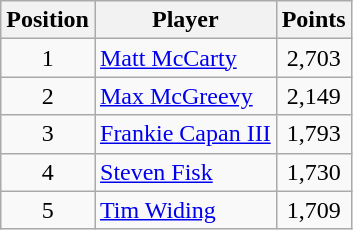<table class="wikitable">
<tr>
<th>Position</th>
<th>Player</th>
<th>Points</th>
</tr>
<tr>
<td align=center>1</td>
<td> <a href='#'>Matt McCarty</a></td>
<td align=center>2,703</td>
</tr>
<tr>
<td align=center>2</td>
<td> <a href='#'>Max McGreevy</a></td>
<td align=center>2,149</td>
</tr>
<tr>
<td align=center>3</td>
<td> <a href='#'>Frankie Capan III</a></td>
<td align=center>1,793</td>
</tr>
<tr>
<td align=center>4</td>
<td> <a href='#'>Steven Fisk</a></td>
<td align=center>1,730</td>
</tr>
<tr>
<td align=center>5</td>
<td> <a href='#'>Tim Widing</a></td>
<td align=center>1,709</td>
</tr>
</table>
